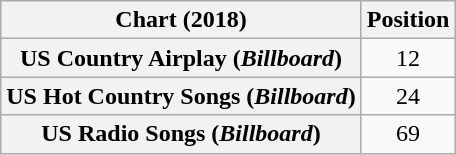<table class="wikitable sortable plainrowheaders" style="text-align:center">
<tr>
<th scope="col">Chart (2018)</th>
<th scope="col">Position</th>
</tr>
<tr>
<th scope="row">US Country Airplay (<em>Billboard</em>)</th>
<td>12</td>
</tr>
<tr>
<th scope="row">US Hot Country Songs (<em>Billboard</em>)</th>
<td>24</td>
</tr>
<tr>
<th scope="row">US Radio Songs (<em>Billboard</em>)</th>
<td>69</td>
</tr>
</table>
